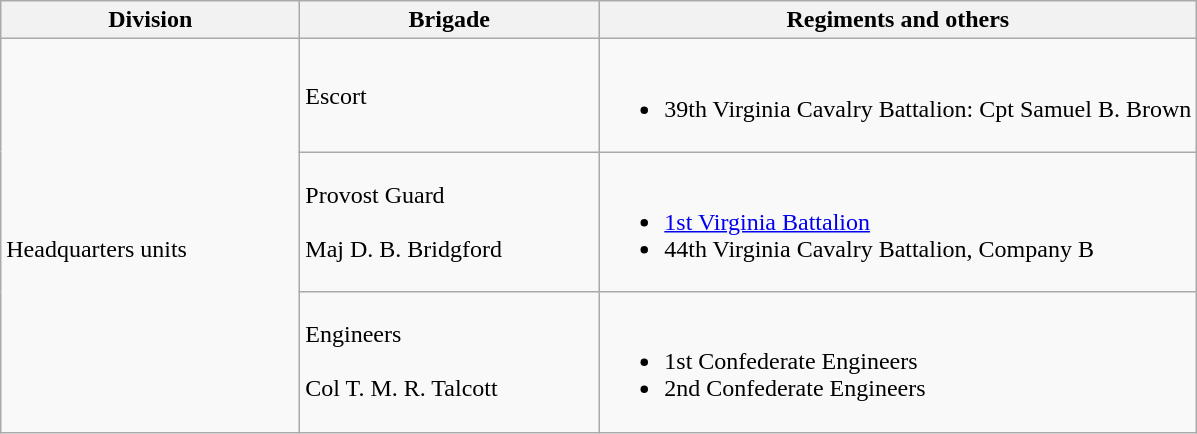<table class="wikitable">
<tr>
<th style="width:25%;">Division</th>
<th style="width:25%;">Brigade</th>
<th>Regiments and others</th>
</tr>
<tr>
<td rowspan=3><br>Headquarters units</td>
<td>Escort</td>
<td><br><ul><li>39th Virginia Cavalry Battalion: Cpt Samuel B. Brown</li></ul></td>
</tr>
<tr>
<td>Provost Guard<br><br>
Maj D. B. Bridgford</td>
<td><br><ul><li><a href='#'>1st Virginia Battalion</a></li><li>44th Virginia Cavalry Battalion, Company B</li></ul></td>
</tr>
<tr>
<td>Engineers<br><br>
Col T. M. R. Talcott</td>
<td><br><ul><li>1st Confederate Engineers</li><li>2nd Confederate Engineers</li></ul></td>
</tr>
</table>
